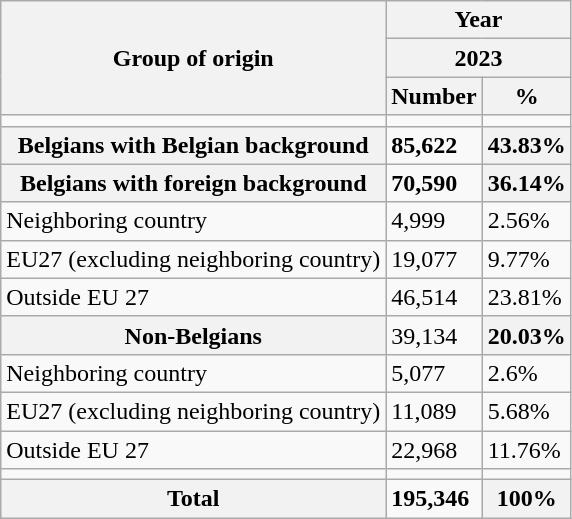<table class="wikitable sortable mw-collapsible">
<tr>
<th rowspan="3">Group of origin</th>
<th colspan="2">Year</th>
</tr>
<tr>
<th colspan="2">2023</th>
</tr>
<tr>
<th>Number</th>
<th>%</th>
</tr>
<tr>
<td></td>
<td></td>
<td></td>
</tr>
<tr>
<th>Belgians with Belgian background</th>
<td><strong>85,622</strong></td>
<th>43.83%</th>
</tr>
<tr>
<th>Belgians with foreign background</th>
<td><strong>70,590</strong></td>
<th>36.14%</th>
</tr>
<tr>
<td>Neighboring country</td>
<td>4,999</td>
<td>2.56%</td>
</tr>
<tr>
<td>EU27 (excluding neighboring country)</td>
<td>19,077</td>
<td>9.77%</td>
</tr>
<tr>
<td>Outside EU 27</td>
<td>46,514</td>
<td>23.81%</td>
</tr>
<tr>
<th>Non-Belgians</th>
<td>39,134</td>
<th>20.03%</th>
</tr>
<tr>
<td>Neighboring country</td>
<td>5,077</td>
<td>2.6%</td>
</tr>
<tr>
<td>EU27 (excluding neighboring country)</td>
<td>11,089</td>
<td>5.68%</td>
</tr>
<tr>
<td>Outside EU 27</td>
<td>22,968</td>
<td>11.76%</td>
</tr>
<tr>
<td></td>
<td></td>
<td></td>
</tr>
<tr>
<th>Total</th>
<td><strong>195,346</strong></td>
<th>100%</th>
</tr>
</table>
